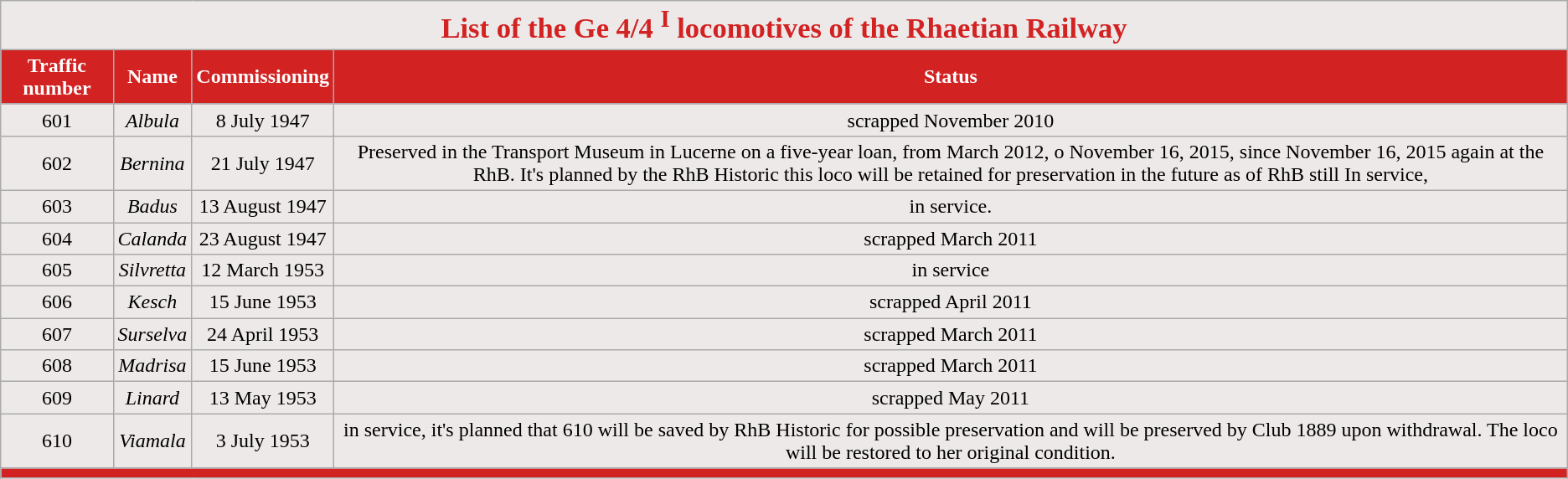<table class="wikitable">
<tr style="background:#EEE9E9; color:#D22222" align="center">
<td colspan="4"><big><big><strong>List of the Ge 4/4 <sup>I</sup> locomotives of the Rhaetian Railway</strong></big></big></td>
</tr>
<tr style="background:#D22222; color:#ffffff" align="center">
<td><strong>Traffic number</strong></td>
<td><strong>Name</strong></td>
<td><strong>Commissioning</strong></td>
<td><strong>Status</strong></td>
</tr>
<tr style="background:#EEE9E9;" align="center">
<td>601</td>
<td><em>Albula</em></td>
<td>8 July 1947</td>
<td>scrapped November 2010</td>
</tr>
<tr style="background:#EEE9E9;" align="center">
<td>602</td>
<td><em>Bernina</em></td>
<td>21 July 1947</td>
<td>Preserved in the Transport Museum in Lucerne on a five-year loan, from March 2012, o November 16, 2015, since November 16, 2015 again at the RhB. It's planned by the RhB Historic this loco will be retained for preservation in the future as of RhB still In service,</td>
</tr>
<tr style="background:#EEE9E9;" align="center">
<td>603</td>
<td><em>Badus</em></td>
<td>13 August 1947</td>
<td>in service.</td>
</tr>
<tr style="background:#EEE9E9;" align="center">
<td>604</td>
<td><em>Calanda</em></td>
<td>23 August 1947</td>
<td>scrapped March 2011</td>
</tr>
<tr style="background:#EEE9E9;" align="center">
<td>605</td>
<td><em>Silvretta</em></td>
<td>12 March 1953</td>
<td>in service</td>
</tr>
<tr style="background:#EEE9E9;" align="center">
<td>606</td>
<td><em>Kesch</em></td>
<td>15 June 1953</td>
<td>scrapped April 2011</td>
</tr>
<tr style="background:#EEE9E9;" align="center">
<td>607</td>
<td><em>Surselva</em></td>
<td>24 April 1953</td>
<td>scrapped March 2011</td>
</tr>
<tr style="background:#EEE9E9;" align="center">
<td>608</td>
<td><em>Madrisa</em></td>
<td>15 June 1953</td>
<td>scrapped March 2011</td>
</tr>
<tr style="background:#EEE9E9;" align="center">
<td>609</td>
<td><em>Linard</em></td>
<td>13 May 1953</td>
<td>scrapped May 2011</td>
</tr>
<tr style="background:#EEE9E9;" align="center">
<td>610</td>
<td><em>Viamala</em></td>
<td>3 July 1953</td>
<td>in service, it's planned that 610 will be saved by RhB Historic for possible preservation and will be preserved by Club 1889 upon withdrawal. The loco will be restored to her original condition.</td>
</tr>
<tr style="background:#D22222; color:#ffffff" align="center">
<td colspan = "4"></td>
</tr>
</table>
